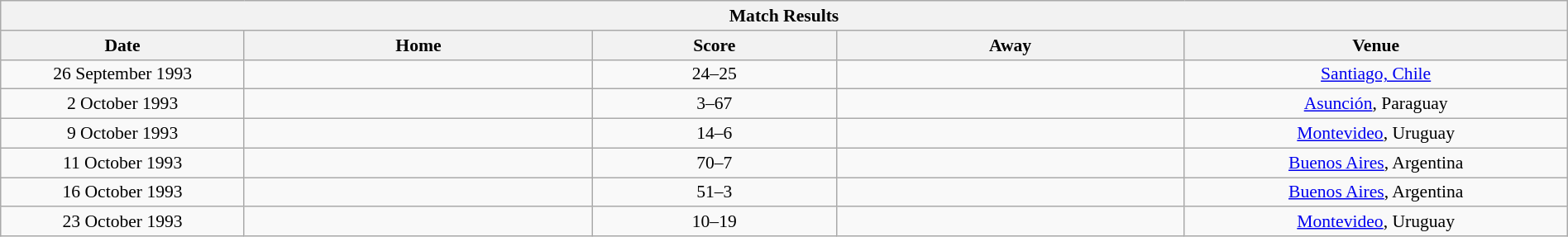<table class="wikitable" style="font-size:90%; width: 100%; text-align: center;">
<tr>
<th colspan=5>Match Results</th>
</tr>
<tr>
<th width=7%>Date</th>
<th width=10%>Home</th>
<th width=7%>Score</th>
<th width=10%>Away</th>
<th width=11%>Venue</th>
</tr>
<tr>
<td>26 September 1993</td>
<td></td>
<td>24–25</td>
<td></td>
<td><a href='#'>Santiago, Chile</a></td>
</tr>
<tr>
<td>2 October 1993</td>
<td></td>
<td>3–67</td>
<td></td>
<td><a href='#'>Asunción</a>, Paraguay</td>
</tr>
<tr>
<td>9 October 1993</td>
<td></td>
<td>14–6</td>
<td></td>
<td><a href='#'>Montevideo</a>, Uruguay</td>
</tr>
<tr>
<td>11 October 1993</td>
<td></td>
<td>70–7</td>
<td></td>
<td><a href='#'>Buenos Aires</a>, Argentina</td>
</tr>
<tr>
<td>16 October 1993</td>
<td></td>
<td>51–3</td>
<td></td>
<td><a href='#'>Buenos Aires</a>, Argentina</td>
</tr>
<tr>
<td>23 October 1993</td>
<td></td>
<td>10–19</td>
<td></td>
<td><a href='#'>Montevideo</a>, Uruguay</td>
</tr>
</table>
